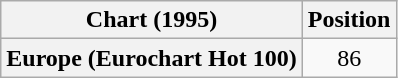<table class="wikitable plainrowheaders" style="text-align:center">
<tr>
<th scope="col">Chart (1995)</th>
<th scope="col">Position</th>
</tr>
<tr>
<th scope="row">Europe (Eurochart Hot 100)</th>
<td>86</td>
</tr>
</table>
